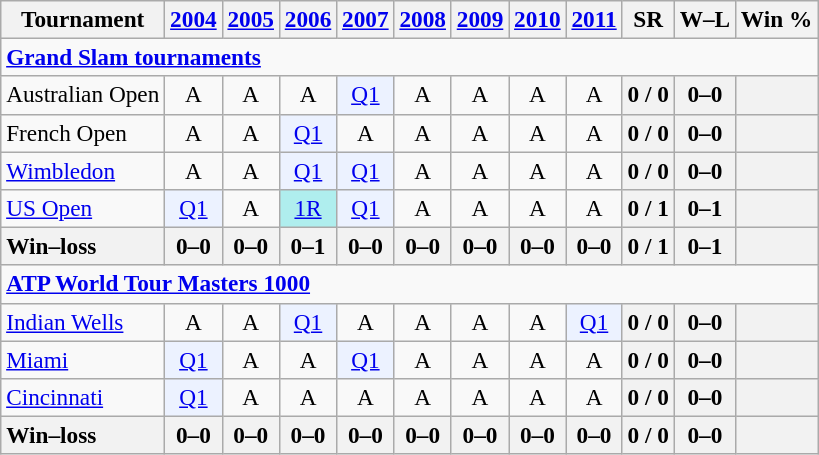<table class=wikitable style=text-align:center;font-size:97%>
<tr>
<th>Tournament</th>
<th><a href='#'>2004</a></th>
<th><a href='#'>2005</a></th>
<th><a href='#'>2006</a></th>
<th><a href='#'>2007</a></th>
<th><a href='#'>2008</a></th>
<th><a href='#'>2009</a></th>
<th><a href='#'>2010</a></th>
<th><a href='#'>2011</a></th>
<th>SR</th>
<th>W–L</th>
<th>Win %</th>
</tr>
<tr>
<td colspan=19 align=left><strong><a href='#'>Grand Slam tournaments</a></strong></td>
</tr>
<tr>
<td align=left>Australian Open</td>
<td>A</td>
<td>A</td>
<td>A</td>
<td bgcolor=ecf2ff><a href='#'>Q1</a></td>
<td>A</td>
<td>A</td>
<td>A</td>
<td>A</td>
<th>0 / 0</th>
<th>0–0</th>
<th></th>
</tr>
<tr>
<td align=left>French Open</td>
<td>A</td>
<td>A</td>
<td bgcolor=ecf2ff><a href='#'>Q1</a></td>
<td>A</td>
<td>A</td>
<td>A</td>
<td>A</td>
<td>A</td>
<th>0 / 0</th>
<th>0–0</th>
<th></th>
</tr>
<tr>
<td align=left><a href='#'>Wimbledon</a></td>
<td>A</td>
<td>A</td>
<td bgcolor=ecf2ff><a href='#'>Q1</a></td>
<td bgcolor=ecf2ff><a href='#'>Q1</a></td>
<td>A</td>
<td>A</td>
<td>A</td>
<td>A</td>
<th>0 / 0</th>
<th>0–0</th>
<th></th>
</tr>
<tr>
<td align=left><a href='#'>US Open</a></td>
<td bgcolor=ecf2ff><a href='#'>Q1</a></td>
<td>A</td>
<td bgcolor=afeeee><a href='#'>1R</a></td>
<td bgcolor=ecf2ff><a href='#'>Q1</a></td>
<td>A</td>
<td>A</td>
<td>A</td>
<td>A</td>
<th>0 / 1</th>
<th>0–1</th>
<th></th>
</tr>
<tr>
<th style=text-align:left>Win–loss</th>
<th>0–0</th>
<th>0–0</th>
<th>0–1</th>
<th>0–0</th>
<th>0–0</th>
<th>0–0</th>
<th>0–0</th>
<th>0–0</th>
<th>0 / 1</th>
<th>0–1</th>
<th></th>
</tr>
<tr>
<td colspan=20 style=text-align:left><strong><a href='#'>ATP World Tour Masters 1000</a></strong></td>
</tr>
<tr>
<td align=left><a href='#'>Indian Wells</a></td>
<td>A</td>
<td>A</td>
<td bgcolor=ecf2ff><a href='#'>Q1</a></td>
<td>A</td>
<td>A</td>
<td>A</td>
<td>A</td>
<td bgcolor=ecf2ff><a href='#'>Q1</a></td>
<th>0 / 0</th>
<th>0–0</th>
<th></th>
</tr>
<tr>
<td align=left><a href='#'>Miami</a></td>
<td bgcolor=ecf2ff><a href='#'>Q1</a></td>
<td>A</td>
<td>A</td>
<td bgcolor=ecf2ff><a href='#'>Q1</a></td>
<td>A</td>
<td>A</td>
<td>A</td>
<td>A</td>
<th>0 / 0</th>
<th>0–0</th>
<th></th>
</tr>
<tr>
<td align=left><a href='#'>Cincinnati</a></td>
<td bgcolor=ecf2ff><a href='#'>Q1</a></td>
<td>A</td>
<td>A</td>
<td>A</td>
<td>A</td>
<td>A</td>
<td>A</td>
<td>A</td>
<th>0 / 0</th>
<th>0–0</th>
<th></th>
</tr>
<tr>
<th style=text-align:left>Win–loss</th>
<th>0–0</th>
<th>0–0</th>
<th>0–0</th>
<th>0–0</th>
<th>0–0</th>
<th>0–0</th>
<th>0–0</th>
<th>0–0</th>
<th>0 / 0</th>
<th>0–0</th>
<th></th>
</tr>
</table>
